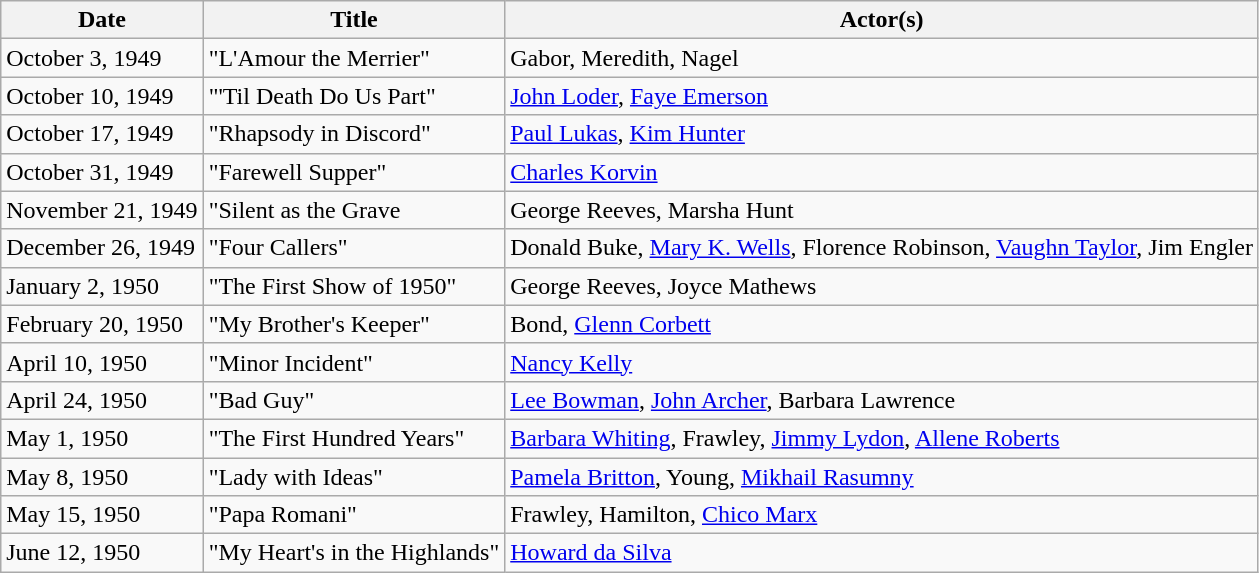<table class="wikitable">
<tr>
<th>Date</th>
<th>Title</th>
<th>Actor(s)</th>
</tr>
<tr>
<td>October 3, 1949</td>
<td>"L'Amour the Merrier"</td>
<td>Gabor, Meredith, Nagel</td>
</tr>
<tr>
<td>October 10, 1949</td>
<td>"'Til Death Do Us Part"</td>
<td><a href='#'>John Loder</a>, <a href='#'>Faye Emerson</a></td>
</tr>
<tr>
<td>October 17, 1949</td>
<td>"Rhapsody in Discord"</td>
<td><a href='#'>Paul Lukas</a>, <a href='#'>Kim Hunter</a></td>
</tr>
<tr>
<td>October 31, 1949</td>
<td>"Farewell Supper"</td>
<td><a href='#'>Charles Korvin</a></td>
</tr>
<tr>
<td>November 21, 1949</td>
<td>"Silent as the Grave</td>
<td>George Reeves, Marsha Hunt</td>
</tr>
<tr>
<td>December 26, 1949</td>
<td>"Four Callers"</td>
<td>Donald Buke, <a href='#'>Mary K. Wells</a>, Florence Robinson, <a href='#'>Vaughn Taylor</a>, Jim Engler</td>
</tr>
<tr>
<td>January 2, 1950</td>
<td>"The First Show of 1950"</td>
<td>George Reeves, Joyce Mathews</td>
</tr>
<tr>
<td>February 20, 1950</td>
<td>"My Brother's Keeper"</td>
<td>Bond, <a href='#'>Glenn Corbett</a></td>
</tr>
<tr>
<td>April 10, 1950</td>
<td>"Minor Incident"</td>
<td><a href='#'>Nancy Kelly</a></td>
</tr>
<tr>
<td>April 24, 1950</td>
<td>"Bad Guy"</td>
<td><a href='#'>Lee Bowman</a>, <a href='#'>John Archer</a>, Barbara Lawrence</td>
</tr>
<tr>
<td>May 1, 1950</td>
<td>"The First Hundred Years"</td>
<td><a href='#'>Barbara Whiting</a>, Frawley, <a href='#'>Jimmy Lydon</a>, <a href='#'>Allene Roberts</a></td>
</tr>
<tr>
<td>May 8, 1950</td>
<td>"Lady with Ideas"</td>
<td><a href='#'>Pamela Britton</a>, Young, <a href='#'>Mikhail Rasumny</a></td>
</tr>
<tr>
<td>May 15, 1950</td>
<td>"Papa Romani"</td>
<td>Frawley, Hamilton, <a href='#'>Chico Marx</a></td>
</tr>
<tr>
<td>June 12, 1950</td>
<td>"My Heart's in the Highlands"</td>
<td><a href='#'>Howard da Silva</a></td>
</tr>
</table>
